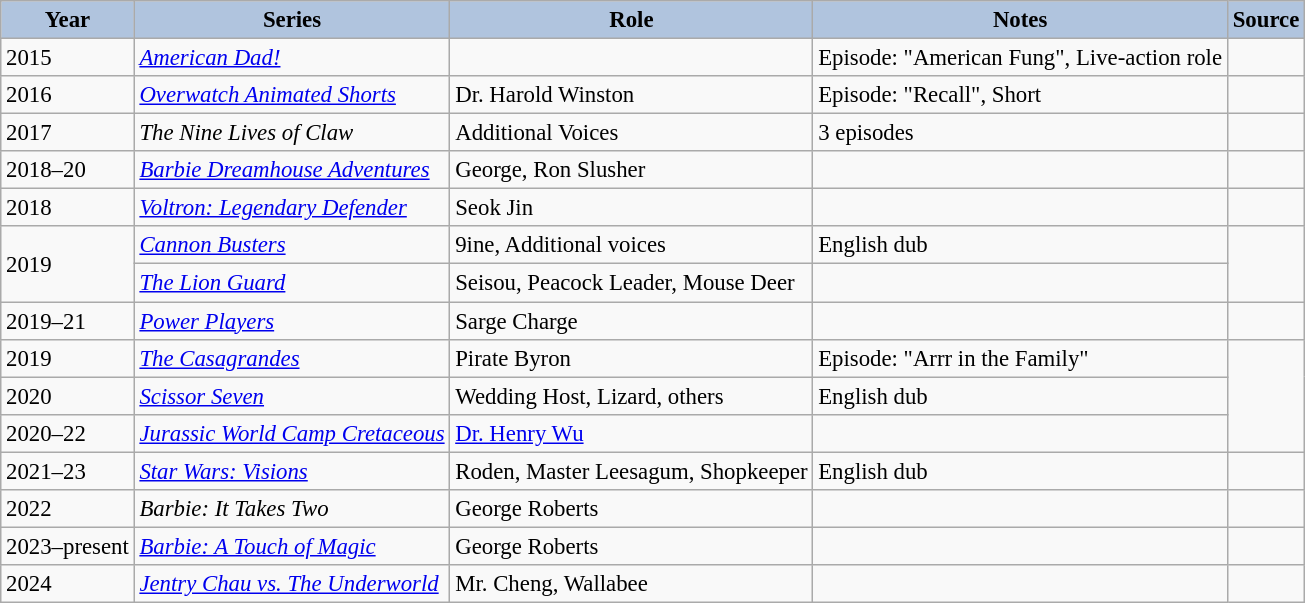<table class="wikitable sortable plainrowheaders" style="width=95%;  font-size: 95%;">
<tr>
<th style="background:#b0c4de;">Year</th>
<th style="background:#b0c4de;">Series</th>
<th style="background:#b0c4de;">Role</th>
<th style="background:#b0c4de;" class="unsortable">Notes</th>
<th style="background:#b0c4de;" class="unsortable">Source</th>
</tr>
<tr>
<td>2015</td>
<td><em><a href='#'>American Dad!</a></em></td>
<td></td>
<td>Episode: "American Fung", Live-action role</td>
<td></td>
</tr>
<tr>
<td>2016</td>
<td><em><a href='#'>Overwatch Animated Shorts</a></em></td>
<td>Dr. Harold Winston</td>
<td>Episode: "Recall", Short</td>
<td></td>
</tr>
<tr>
<td>2017</td>
<td><em>The Nine Lives of Claw</em></td>
<td>Additional Voices</td>
<td>3 episodes</td>
<td></td>
</tr>
<tr>
<td>2018–20</td>
<td><em><a href='#'>Barbie Dreamhouse Adventures</a></em></td>
<td>George, Ron Slusher</td>
<td></td>
<td></td>
</tr>
<tr>
<td>2018</td>
<td><em><a href='#'>Voltron: Legendary Defender</a></em></td>
<td>Seok Jin</td>
<td></td>
<td></td>
</tr>
<tr>
<td rowspan="2">2019</td>
<td><em><a href='#'>Cannon Busters</a></em></td>
<td>9ine, Additional voices</td>
<td>English dub</td>
<td rowspan="2"></td>
</tr>
<tr>
<td><em><a href='#'>The Lion Guard</a></em></td>
<td>Seisou, Peacock Leader, Mouse Deer</td>
<td></td>
</tr>
<tr>
<td>2019–21</td>
<td><em><a href='#'>Power Players</a></em></td>
<td>Sarge Charge</td>
<td></td>
<td></td>
</tr>
<tr>
<td>2019</td>
<td><em><a href='#'>The Casagrandes</a></em></td>
<td>Pirate Byron</td>
<td>Episode: "Arrr in the Family"</td>
<td rowspan="3"></td>
</tr>
<tr>
<td>2020</td>
<td><em><a href='#'>Scissor Seven</a></em></td>
<td>Wedding Host, Lizard, others</td>
<td>English dub</td>
</tr>
<tr>
<td>2020–22</td>
<td><em><a href='#'>Jurassic World Camp Cretaceous</a></em></td>
<td><a href='#'>Dr. Henry Wu</a></td>
<td></td>
</tr>
<tr>
<td>2021–23</td>
<td><em><a href='#'>Star Wars: Visions</a></em></td>
<td>Roden, Master Leesagum, Shopkeeper</td>
<td>English dub</td>
<td></td>
</tr>
<tr>
<td>2022</td>
<td><em>Barbie: It Takes Two</em></td>
<td>George Roberts</td>
<td></td>
<td></td>
</tr>
<tr>
<td>2023–present</td>
<td><em><a href='#'>Barbie: A Touch of Magic</a></em></td>
<td>George Roberts</td>
<td></td>
<td></td>
</tr>
<tr>
<td>2024</td>
<td><em><a href='#'>Jentry Chau vs. The Underworld</a></em></td>
<td>Mr. Cheng, Wallabee</td>
<td></td>
<td></td>
</tr>
</table>
